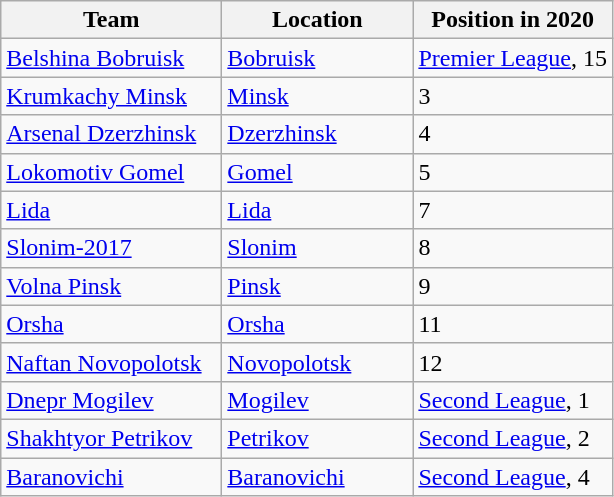<table class="wikitable sortable" style="text-align:left">
<tr>
<th width=140>Team</th>
<th width=120>Location</th>
<th data-sort-type="number">Position in 2020</th>
</tr>
<tr>
<td><a href='#'>Belshina Bobruisk</a></td>
<td><a href='#'>Bobruisk</a></td>
<td><a href='#'>Premier League</a>, 15</td>
</tr>
<tr>
<td><a href='#'>Krumkachy Minsk</a></td>
<td><a href='#'>Minsk</a></td>
<td>3</td>
</tr>
<tr>
<td><a href='#'>Arsenal Dzerzhinsk</a></td>
<td><a href='#'>Dzerzhinsk</a></td>
<td>4</td>
</tr>
<tr>
<td><a href='#'>Lokomotiv Gomel</a></td>
<td><a href='#'>Gomel</a></td>
<td>5</td>
</tr>
<tr>
<td><a href='#'>Lida</a></td>
<td><a href='#'>Lida</a></td>
<td>7</td>
</tr>
<tr>
<td><a href='#'>Slonim-2017</a></td>
<td><a href='#'>Slonim</a></td>
<td>8</td>
</tr>
<tr>
<td><a href='#'>Volna Pinsk</a></td>
<td><a href='#'>Pinsk</a></td>
<td>9</td>
</tr>
<tr>
<td><a href='#'>Orsha</a></td>
<td><a href='#'>Orsha</a></td>
<td>11</td>
</tr>
<tr>
<td><a href='#'>Naftan Novopolotsk</a></td>
<td><a href='#'>Novopolotsk</a></td>
<td>12</td>
</tr>
<tr>
<td><a href='#'>Dnepr Mogilev</a></td>
<td><a href='#'>Mogilev</a></td>
<td><a href='#'>Second League</a>, 1</td>
</tr>
<tr>
<td><a href='#'>Shakhtyor Petrikov</a></td>
<td><a href='#'>Petrikov</a></td>
<td><a href='#'>Second League</a>, 2</td>
</tr>
<tr>
<td><a href='#'>Baranovichi</a></td>
<td><a href='#'>Baranovichi</a></td>
<td><a href='#'>Second League</a>, 4</td>
</tr>
</table>
